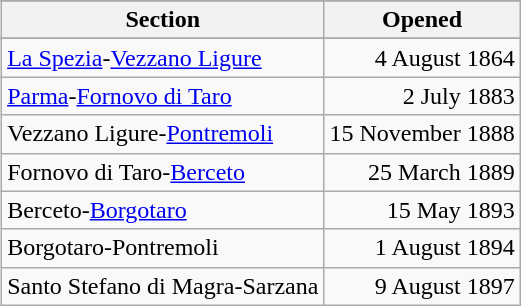<table class="wikitable" style="float:right">
<tr>
</tr>
<tr style="background:#efefef;">
<th>Section</th>
<th>Opened</th>
</tr>
<tr>
</tr>
<tr>
<td align="left"><a href='#'>La Spezia</a>-<a href='#'>Vezzano Ligure</a></td>
<td align="right">4 August 1864</td>
</tr>
<tr>
<td align="left"><a href='#'>Parma</a>-<a href='#'>Fornovo di Taro</a></td>
<td align="right">2 July 1883</td>
</tr>
<tr>
<td align="left">Vezzano Ligure-<a href='#'>Pontremoli</a></td>
<td align="right">15 November 1888</td>
</tr>
<tr>
<td align="left">Fornovo di Taro-<a href='#'>Berceto</a></td>
<td align="right">25 March 1889</td>
</tr>
<tr>
<td align="left">Berceto-<a href='#'>Borgotaro</a></td>
<td align="right">15 May 1893</td>
</tr>
<tr>
<td align="left">Borgotaro-Pontremoli</td>
<td align="right">1 August 1894</td>
</tr>
<tr>
<td align="left">Santo Stefano di Magra-Sarzana</td>
<td align="right">9 August 1897</td>
</tr>
</table>
